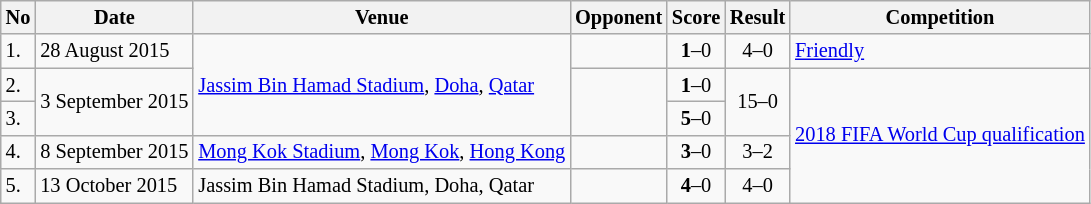<table class="wikitable" style="font-size:85%;">
<tr>
<th>No</th>
<th>Date</th>
<th>Venue</th>
<th>Opponent</th>
<th>Score</th>
<th>Result</th>
<th>Competition</th>
</tr>
<tr>
<td>1.</td>
<td>28 August 2015</td>
<td rowspan=3><a href='#'>Jassim Bin Hamad Stadium</a>, <a href='#'>Doha</a>, <a href='#'>Qatar</a></td>
<td></td>
<td align=center><strong>1</strong>–0</td>
<td align=center>4–0</td>
<td><a href='#'>Friendly</a></td>
</tr>
<tr>
<td>2.</td>
<td rowspan=2>3 September 2015</td>
<td rowspan=2></td>
<td align=center><strong>1</strong>–0</td>
<td rowspan="2" style="text-align:center">15–0</td>
<td rowspan=4><a href='#'>2018 FIFA World Cup qualification</a></td>
</tr>
<tr>
<td>3.</td>
<td align=center><strong>5</strong>–0</td>
</tr>
<tr>
<td>4.</td>
<td>8 September 2015</td>
<td><a href='#'>Mong Kok Stadium</a>, <a href='#'>Mong Kok</a>, <a href='#'>Hong Kong</a></td>
<td></td>
<td align=center><strong>3</strong>–0</td>
<td align=center>3–2</td>
</tr>
<tr>
<td>5.</td>
<td>13 October 2015</td>
<td>Jassim Bin Hamad Stadium, Doha, Qatar</td>
<td></td>
<td align=center><strong>4</strong>–0</td>
<td align=center>4–0</td>
</tr>
</table>
